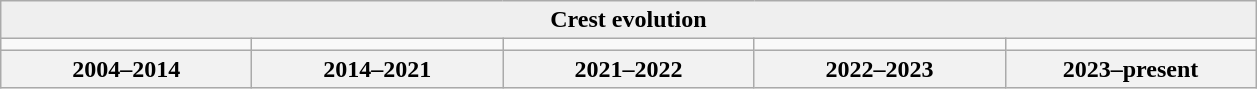<table class="wikitable">
<tr>
<th colspan="5" style="background: #EFEFEF;"><span><strong>Crest evolution</strong></span></th>
</tr>
<tr>
<td style="width: 160px; text-align: center;"></td>
<td style="width: 160px; text-align: center;"></td>
<td style="width: 160px; text-align: center;"></td>
<td style="width: 160px; text-align: center;"></td>
<td style="width: 160px; text-align: center;"></td>
</tr>
<tr>
<th><strong>2004–2014</strong></th>
<th><strong>2014–2021</strong></th>
<th><strong>2021–2022</strong></th>
<th><strong>2022–2023</strong></th>
<th><strong>2023–present</strong></th>
</tr>
</table>
